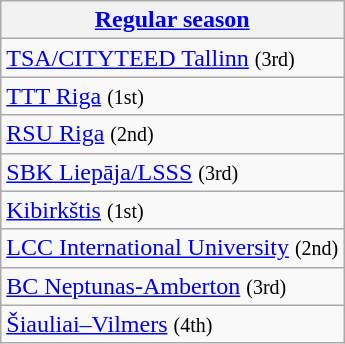<table class="wikitable" style="white-space: nowrap;">
<tr>
<th colspan=1><a href='#'>Regular season</a></th>
</tr>
<tr>
<td width=170> <a href='#'>TSA/CITYTEED Tallinn</a> <small>(3rd)</small></td>
</tr>
<tr>
<td width=170> <a href='#'>TTT Riga</a> <small>(1st)</small></td>
</tr>
<tr>
<td width=170> <a href='#'>RSU Riga</a> <small>(2nd)</small></td>
</tr>
<tr>
<td width=170> <a href='#'>SBK Liepāja/LSSS</a> <small>(3rd)</small></td>
</tr>
<tr>
<td width=170> <a href='#'>Kibirkštis</a> <small>(1st)</small></td>
</tr>
<tr>
<td width=170> <a href='#'>LCC International University</a> <small>(2nd)</small></td>
</tr>
<tr>
<td width=170> <a href='#'>BC Neptunas-Amberton</a> <small>(3rd)</small></td>
</tr>
<tr>
<td width=170> <a href='#'>Šiauliai–Vilmers</a> <small>(4th)</small></td>
</tr>
</table>
